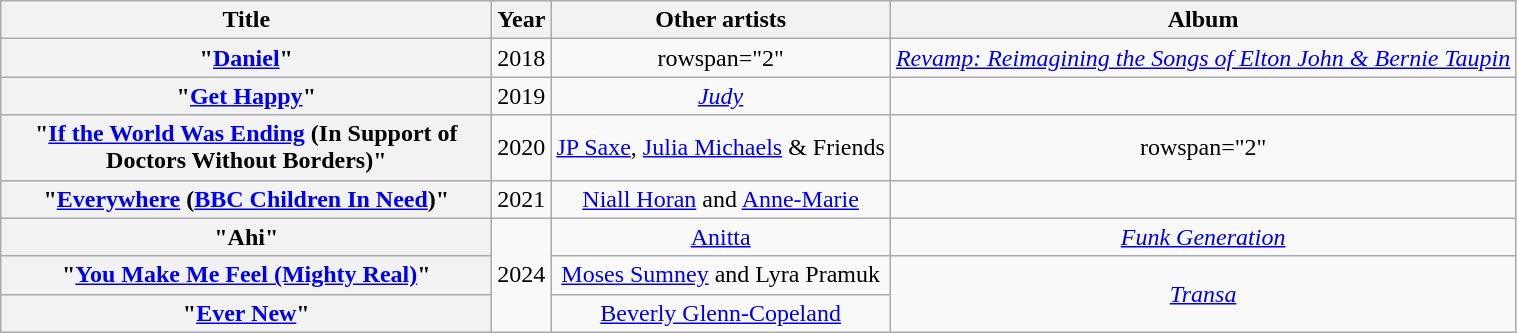<table class="wikitable plainrowheaders" style="text-align:center;" border="1">
<tr>
<th scope="col" style="width:20em;">Title</th>
<th scope="col" style="width:1em;">Year</th>
<th scope="col">Other artists</th>
<th scope="col">Album</th>
</tr>
<tr>
<th scope="row">"<a href='#'>Daniel</a>"</th>
<td>2018</td>
<td>rowspan="2" </td>
<td><em><a href='#'>Revamp: Reimagining the Songs of Elton John & Bernie Taupin</a></em></td>
</tr>
<tr>
<th scope="row">"<a href='#'>Get Happy</a>"</th>
<td>2019</td>
<td><em><a href='#'>Judy</a></em></td>
</tr>
<tr>
<th scope="row">"<a href='#'>If the World Was Ending</a> (In Support of Doctors Without Borders)"</th>
<td>2020</td>
<td><a href='#'>JP Saxe</a>, <a href='#'>Julia Michaels</a> & Friends</td>
<td>rowspan="2" </td>
</tr>
<tr>
<th scope="row">"<a href='#'>Everywhere</a> (<a href='#'>BBC Children In Need</a>)"</th>
<td>2021</td>
<td><a href='#'>Niall Horan</a> and <a href='#'>Anne-Marie</a></td>
</tr>
<tr>
<th scope="row">"Ahi"</th>
<td rowspan="3">2024</td>
<td><a href='#'>Anitta</a></td>
<td><em><a href='#'>Funk Generation</a></em></td>
</tr>
<tr>
<th scope="row">"<a href='#'>You Make Me Feel (Mighty Real)</a>"</th>
<td><a href='#'>Moses Sumney</a> and Lyra Pramuk</td>
<td rowspan="2"><em><a href='#'>Transa</a></em></td>
</tr>
<tr>
<th scope="row">"<a href='#'>Ever New</a>"</th>
<td><a href='#'>Beverly Glenn-Copeland</a></td>
</tr>
</table>
